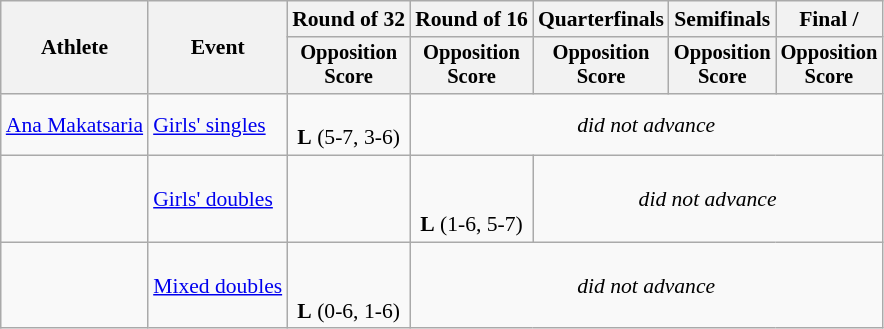<table class=wikitable style="font-size:90%">
<tr>
<th rowspan="2">Athlete</th>
<th rowspan="2">Event</th>
<th>Round of 32</th>
<th>Round of 16</th>
<th>Quarterfinals</th>
<th>Semifinals</th>
<th>Final / </th>
</tr>
<tr style="font-size:95%">
<th>Opposition<br>Score</th>
<th>Opposition<br>Score</th>
<th>Opposition<br>Score</th>
<th>Opposition<br>Score</th>
<th>Opposition<br>Score</th>
</tr>
<tr align=center>
<td align=left><a href='#'>Ana Makatsaria</a></td>
<td align=left><a href='#'>Girls' singles</a></td>
<td><br> <strong>L</strong> (5-7, 3-6)</td>
<td colspan=4><em>did not advance</em></td>
</tr>
<tr align=center>
<td align=left><br></td>
<td align=left><a href='#'>Girls' doubles</a></td>
<td></td>
<td><br><br> <strong>L</strong> (1-6, 5-7)</td>
<td colspan=3><em>did not advance</em></td>
</tr>
<tr align=center>
<td align=left><br></td>
<td align=left><a href='#'>Mixed doubles</a></td>
<td><br><br><strong>L</strong> (0-6, 1-6)</td>
<td colspan=5><em>did not advance</em></td>
</tr>
</table>
